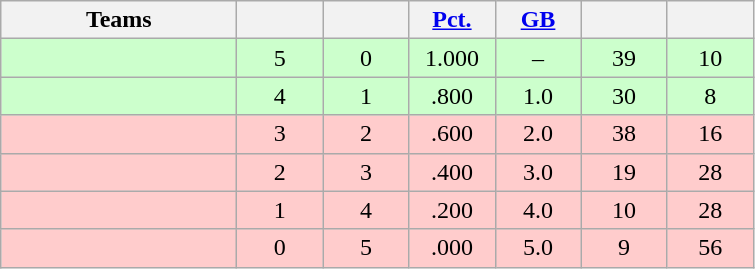<table class="wikitable" style="text-align:center;">
<tr>
<th width=150px>Teams</th>
<th width=50px></th>
<th width=50px></th>
<th width=50px><a href='#'>Pct.</a></th>
<th width=50px><a href='#'>GB</a></th>
<th width=50px></th>
<th width=50px></th>
</tr>
<tr style="background-color:#cfc">
<td align=left></td>
<td>5</td>
<td>0</td>
<td>1.000</td>
<td>–</td>
<td>39</td>
<td>10</td>
</tr>
<tr style="background-color:#cfc">
<td align=left></td>
<td>4</td>
<td>1</td>
<td>.800</td>
<td>1.0</td>
<td>30</td>
<td>8</td>
</tr>
<tr style="background-color:#fcc">
<td align=left></td>
<td>3</td>
<td>2</td>
<td>.600</td>
<td>2.0</td>
<td>38</td>
<td>16</td>
</tr>
<tr style="background-color:#fcc">
<td align=left></td>
<td>2</td>
<td>3</td>
<td>.400</td>
<td>3.0</td>
<td>19</td>
<td>28</td>
</tr>
<tr style="background-color:#fcc">
<td align=left></td>
<td>1</td>
<td>4</td>
<td>.200</td>
<td>4.0</td>
<td>10</td>
<td>28</td>
</tr>
<tr style="background-color:#fcc">
<td align=left></td>
<td>0</td>
<td>5</td>
<td>.000</td>
<td>5.0</td>
<td>9</td>
<td>56</td>
</tr>
</table>
